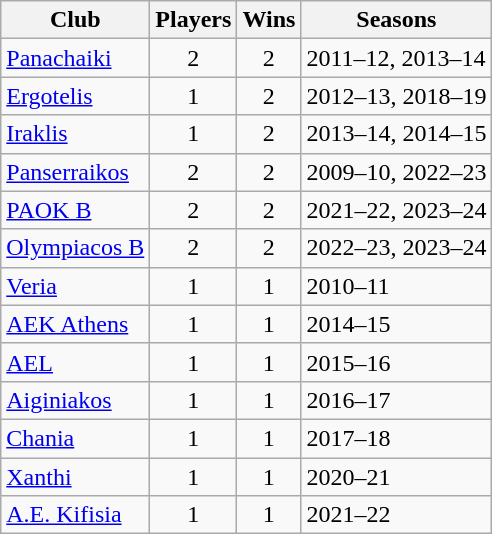<table class="wikitable" style="margin-right: 0;">
<tr text-align:center;">
<th>Club</th>
<th>Players</th>
<th>Wins</th>
<th>Seasons</th>
</tr>
<tr>
<td><a href='#'>Panachaiki</a></td>
<td align="center">2</td>
<td align="center">2</td>
<td>2011–12, 2013–14</td>
</tr>
<tr>
<td><a href='#'>Ergotelis</a></td>
<td align="center">1</td>
<td align="center">2</td>
<td>2012–13, 2018–19</td>
</tr>
<tr>
<td><a href='#'>Iraklis</a></td>
<td align="center">1</td>
<td align="center">2</td>
<td>2013–14, 2014–15</td>
</tr>
<tr>
<td><a href='#'>Panserraikos</a></td>
<td align="center">2</td>
<td align="center">2</td>
<td>2009–10, 2022–23</td>
</tr>
<tr>
<td><a href='#'>PAOK B</a></td>
<td align="center">2</td>
<td align="center">2</td>
<td>2021–22, 2023–24</td>
</tr>
<tr>
<td><a href='#'>Olympiacos B</a></td>
<td align="center">2</td>
<td align="center">2</td>
<td>2022–23, 2023–24</td>
</tr>
<tr>
<td><a href='#'>Veria</a></td>
<td align="center">1</td>
<td align="center">1</td>
<td>2010–11</td>
</tr>
<tr>
<td><a href='#'>AEK Athens</a></td>
<td align="center">1</td>
<td align="center">1</td>
<td>2014–15</td>
</tr>
<tr>
<td><a href='#'>AEL</a></td>
<td align="center">1</td>
<td align="center">1</td>
<td>2015–16</td>
</tr>
<tr>
<td><a href='#'>Aiginiakos</a></td>
<td align="center">1</td>
<td align="center">1</td>
<td>2016–17</td>
</tr>
<tr>
<td><a href='#'>Chania</a></td>
<td align="center">1</td>
<td align="center">1</td>
<td>2017–18</td>
</tr>
<tr>
<td><a href='#'>Xanthi</a></td>
<td align="center">1</td>
<td align="center">1</td>
<td>2020–21</td>
</tr>
<tr>
<td><a href='#'>A.E. Kifisia</a></td>
<td align="center">1</td>
<td align="center">1</td>
<td>2021–22</td>
</tr>
</table>
